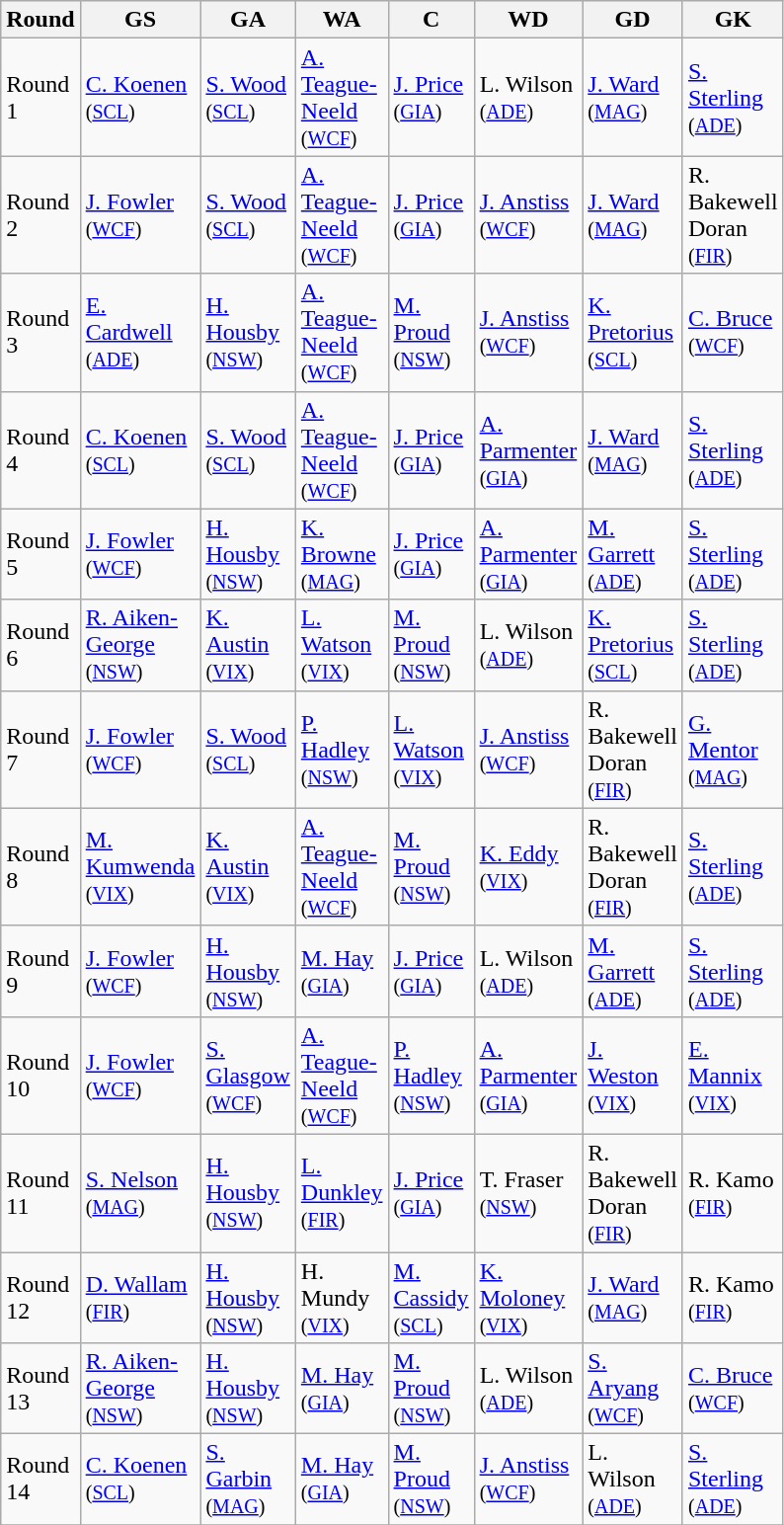<table class="wikitable" style="width: 100% font-size:80%">
<tr>
<th rowspan=1 width=30>Round</th>
<th rowspan=1 width=50>GS</th>
<th rowspan=1 width=50>GA</th>
<th rowspan=1 width=50>WA</th>
<th rowspan=1 width=50>C</th>
<th rowspan=1 width=50>WD</th>
<th rowspan=1 width=50>GD</th>
<th rowspan=1 width=50>GK</th>
</tr>
<tr>
<td>Round 1</td>
<td><a href='#'>C. Koenen</a> <small> (<a href='#'>SCL</a>) </small></td>
<td><a href='#'>S. Wood</a> <small> (<a href='#'>SCL</a>) </small></td>
<td><a href='#'>A. Teague-Neeld</a> <small> (<a href='#'>WCF</a>) </small></td>
<td><a href='#'>J. Price</a> <small> (<a href='#'>GIA</a>) </small></td>
<td Latanya Wilson>L. Wilson <small> (<a href='#'>ADE</a>) </small></td>
<td><a href='#'>J. Ward</a> <small> (<a href='#'>MAG</a>) </small></td>
<td><a href='#'>S. Sterling</a> <small> (<a href='#'>ADE</a>) </small></td>
</tr>
<tr>
<td>Round 2</td>
<td><a href='#'>J. Fowler</a> <small> (<a href='#'>WCF</a>) </small></td>
<td><a href='#'>S. Wood</a> <small> (<a href='#'>SCL</a>) </small></td>
<td><a href='#'>A. Teague-Neeld</a> <small> (<a href='#'>WCF</a>) </small></td>
<td><a href='#'>J. Price</a> <small> (<a href='#'>GIA</a>) </small></td>
<td><a href='#'>J. Anstiss</a> <small> (<a href='#'>WCF</a>) </small></td>
<td><a href='#'>J. Ward</a> <small> (<a href='#'>MAG</a>) </small></td>
<td Ruby Bakewell-Doran>R. Bakewell Doran <small> (<a href='#'>FIR</a>) </small></td>
</tr>
<tr>
<td>Round 3</td>
<td><a href='#'>E. Cardwell</a> <small> (<a href='#'>ADE</a>) </small></td>
<td><a href='#'>H. Housby</a> <small> (<a href='#'>NSW</a>) </small></td>
<td><a href='#'>A. Teague-Neeld</a> <small> (<a href='#'>WCF</a>) </small></td>
<td><a href='#'>M. Proud</a> <small> (<a href='#'>NSW</a>) </small></td>
<td><a href='#'>J. Anstiss</a> <small> (<a href='#'>WCF</a>) </small></td>
<td><a href='#'>K. Pretorius</a> <small> (<a href='#'>SCL</a>) </small></td>
<td><a href='#'>C. Bruce</a> <small> (<a href='#'>WCF</a>) </small></td>
</tr>
<tr>
<td>Round 4</td>
<td><a href='#'>C. Koenen</a> <small> (<a href='#'>SCL</a>) </small></td>
<td><a href='#'>S. Wood</a> <small> (<a href='#'>SCL</a>) </small></td>
<td><a href='#'>A. Teague-Neeld</a> <small> (<a href='#'>WCF</a>) </small></td>
<td><a href='#'>J. Price</a> <small> (<a href='#'>GIA</a>) </small></td>
<td><a href='#'>A. Parmenter</a> <small> (<a href='#'>GIA</a>) </small></td>
<td><a href='#'>J. Ward</a> <small> (<a href='#'>MAG</a>) </small></td>
<td><a href='#'>S. Sterling</a> <small> (<a href='#'>ADE</a>) </small></td>
</tr>
<tr>
<td>Round 5</td>
<td><a href='#'>J. Fowler</a> <small> (<a href='#'>WCF</a>) </small></td>
<td><a href='#'>H. Housby</a> <small> (<a href='#'>NSW</a>) </small></td>
<td><a href='#'>K. Browne</a> <small> (<a href='#'>MAG</a>) </small></td>
<td><a href='#'>J. Price</a> <small> (<a href='#'>GIA</a>) </small></td>
<td><a href='#'>A. Parmenter</a> <small> (<a href='#'>GIA</a>) </small></td>
<td><a href='#'>M. Garrett</a> <small> (<a href='#'>ADE</a>) </small></td>
<td><a href='#'>S. Sterling</a> <small> (<a href='#'>ADE</a>) </small></td>
</tr>
<tr>
<td>Round 6</td>
<td><a href='#'>R. Aiken-George</a> <small> (<a href='#'>NSW</a>) </small></td>
<td><a href='#'>K. Austin</a> <small> (<a href='#'>VIX</a>) </small></td>
<td><a href='#'>L. Watson</a> <small> (<a href='#'>VIX</a>) </small></td>
<td><a href='#'>M. Proud</a> <small> (<a href='#'>NSW</a>) </small></td>
<td Latanya Wilson>L. Wilson <small> (<a href='#'>ADE</a>) </small></td>
<td><a href='#'>K. Pretorius</a> <small> (<a href='#'>SCL</a>) </small></td>
<td><a href='#'>S. Sterling</a> <small> (<a href='#'>ADE</a>) </small></td>
</tr>
<tr>
<td>Round 7</td>
<td><a href='#'>J. Fowler</a> <small> (<a href='#'>WCF</a>) </small></td>
<td><a href='#'>S. Wood</a> <small> (<a href='#'>SCL</a>) </small></td>
<td><a href='#'>P. Hadley</a> <small> (<a href='#'>NSW</a>) </small></td>
<td><a href='#'>L. Watson</a> <small> (<a href='#'>VIX</a>) </small></td>
<td><a href='#'>J. Anstiss</a> <small> (<a href='#'>WCF</a>) </small></td>
<td Ruby Bakewell-Doran>R. Bakewell Doran <small> (<a href='#'>FIR</a>) </small></td>
<td><a href='#'>G. Mentor</a> <small> (<a href='#'>MAG</a>) </small></td>
</tr>
<tr>
<td>Round 8</td>
<td><a href='#'>M. Kumwenda</a> <small> (<a href='#'>VIX</a>) </small></td>
<td><a href='#'>K. Austin</a> <small> (<a href='#'>VIX</a>) </small></td>
<td><a href='#'>A. Teague-Neeld</a> <small> (<a href='#'>WCF</a>) </small></td>
<td><a href='#'>M. Proud</a> <small> (<a href='#'>NSW</a>) </small></td>
<td><a href='#'>K. Eddy</a> <small> (<a href='#'>VIX</a>) </small></td>
<td Ruby Bakewell-Doran>R. Bakewell Doran <small> (<a href='#'>FIR</a>) </small></td>
<td><a href='#'>S. Sterling</a> <small> (<a href='#'>ADE</a>) </small></td>
</tr>
<tr>
<td>Round 9</td>
<td><a href='#'>J. Fowler</a> <small> (<a href='#'>WCF</a>) </small></td>
<td><a href='#'>H. Housby</a> <small> (<a href='#'>NSW</a>) </small></td>
<td><a href='#'>M. Hay</a> <small> (<a href='#'>GIA</a>) </small></td>
<td><a href='#'>J. Price</a> <small> (<a href='#'>GIA</a>) </small></td>
<td Latanya Wilson>L. Wilson <small> (<a href='#'>ADE</a>) </small></td>
<td><a href='#'>M. Garrett</a> <small> (<a href='#'>ADE</a>) </small></td>
<td><a href='#'>S. Sterling</a> <small> (<a href='#'>ADE</a>) </small></td>
</tr>
<tr>
<td>Round 10</td>
<td><a href='#'>J. Fowler</a> <small> (<a href='#'>WCF</a>) </small></td>
<td><a href='#'>S. Glasgow</a> <small> (<a href='#'>WCF</a>) </small></td>
<td><a href='#'>A. Teague-Neeld</a> <small> (<a href='#'>WCF</a>) </small></td>
<td><a href='#'>P. Hadley</a> <small> (<a href='#'>NSW</a>) </small></td>
<td><a href='#'>A. Parmenter</a> <small> (<a href='#'>GIA</a>) </small></td>
<td><a href='#'>J. Weston</a> <small> (<a href='#'>VIX</a>) </small></td>
<td><a href='#'>E. Mannix</a> <small> (<a href='#'>VIX</a>) </small></td>
</tr>
<tr>
<td>Round 11</td>
<td><a href='#'>S. Nelson</a> <small> (<a href='#'>MAG</a>) </small></td>
<td><a href='#'>H. Housby</a> <small> (<a href='#'>NSW</a>) </small></td>
<td><a href='#'>L. Dunkley</a> <small> (<a href='#'>FIR</a>) </small></td>
<td><a href='#'>J. Price</a> <small> (<a href='#'>GIA</a>) </small></td>
<td Tayla Fraser>T. Fraser <small> (<a href='#'>NSW</a>) </small></td>
<td Ruby Bakewell-Doran>R. Bakewell Doran <small> (<a href='#'>FIR</a>) </small></td>
<td Remi Kamo>R. Kamo <small> (<a href='#'>FIR</a>) </small></td>
</tr>
<tr>
<td>Round 12</td>
<td><a href='#'>D. Wallam</a> <small> (<a href='#'>FIR</a>) </small></td>
<td><a href='#'>H. Housby</a> <small> (<a href='#'>NSW</a>) </small></td>
<td Hannah Mundy>H. Mundy <small> (<a href='#'>VIX</a>) </small></td>
<td><a href='#'>M. Cassidy</a> <small> (<a href='#'>SCL</a>) </small></td>
<td><a href='#'>K. Moloney</a> <small> (<a href='#'>VIX</a>) </small></td>
<td><a href='#'>J. Ward</a> <small> (<a href='#'>MAG</a>) </small></td>
<td Remi Kamo>R. Kamo <small> (<a href='#'>FIR</a>) </small></td>
</tr>
<tr>
<td>Round 13</td>
<td><a href='#'>R. Aiken-George</a> <small> (<a href='#'>NSW</a>) </small></td>
<td><a href='#'>H. Housby</a> <small> (<a href='#'>NSW</a>) </small></td>
<td><a href='#'>M. Hay</a> <small> (<a href='#'>GIA</a>) </small></td>
<td><a href='#'>M. Proud</a> <small> (<a href='#'>NSW</a>) </small></td>
<td Latanya Wilson>L. Wilson <small> (<a href='#'>ADE</a>) </small></td>
<td><a href='#'>S. Aryang</a> <small> (<a href='#'>WCF</a>) </small></td>
<td><a href='#'>C. Bruce</a> <small> (<a href='#'>WCF</a>) </small></td>
</tr>
<tr>
<td>Round 14</td>
<td><a href='#'>C. Koenen</a> <small> (<a href='#'>SCL</a>) </small></td>
<td><a href='#'>S. Garbin</a> <small> (<a href='#'>MAG</a>) </small></td>
<td><a href='#'>M. Hay</a> <small> (<a href='#'>GIA</a>) </small></td>
<td><a href='#'>M. Proud</a> <small> (<a href='#'>NSW</a>) </small></td>
<td><a href='#'>J. Anstiss</a> <small> (<a href='#'>WCF</a>) </small></td>
<td Latanya Wilson>L. Wilson <small> (<a href='#'>ADE</a>) </small></td>
<td><a href='#'>S. Sterling</a> <small> (<a href='#'>ADE</a>) </small></td>
</tr>
<tr>
</tr>
</table>
